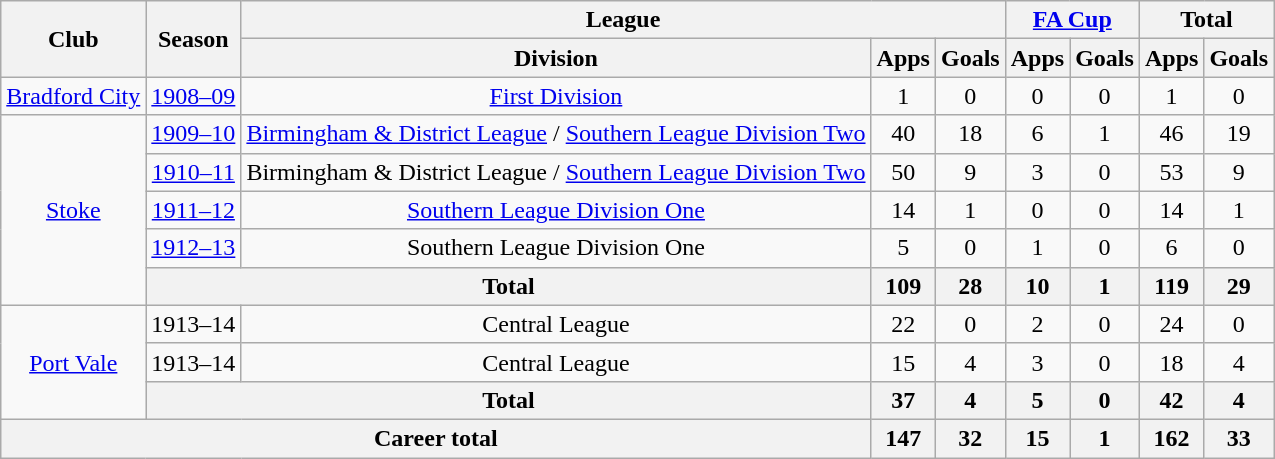<table class="wikitable" style="text-align:center">
<tr>
<th rowspan="2">Club</th>
<th rowspan="2">Season</th>
<th colspan="3">League</th>
<th colspan="2"><a href='#'>FA Cup</a></th>
<th colspan="2">Total</th>
</tr>
<tr>
<th>Division</th>
<th>Apps</th>
<th>Goals</th>
<th>Apps</th>
<th>Goals</th>
<th>Apps</th>
<th>Goals</th>
</tr>
<tr>
<td><a href='#'>Bradford City</a></td>
<td><a href='#'>1908–09</a></td>
<td><a href='#'>First Division</a></td>
<td>1</td>
<td>0</td>
<td>0</td>
<td>0</td>
<td>1</td>
<td>0</td>
</tr>
<tr>
<td rowspan="5"><a href='#'>Stoke</a></td>
<td><a href='#'>1909–10</a></td>
<td><a href='#'>Birmingham & District League</a> / <a href='#'>Southern League Division Two</a></td>
<td>40</td>
<td>18</td>
<td>6</td>
<td>1</td>
<td>46</td>
<td>19</td>
</tr>
<tr>
<td><a href='#'>1910–11</a></td>
<td>Birmingham & District League / <a href='#'>Southern League Division Two</a></td>
<td>50</td>
<td>9</td>
<td>3</td>
<td>0</td>
<td>53</td>
<td>9</td>
</tr>
<tr>
<td><a href='#'>1911–12</a></td>
<td><a href='#'>Southern League Division One</a></td>
<td>14</td>
<td>1</td>
<td>0</td>
<td>0</td>
<td>14</td>
<td>1</td>
</tr>
<tr>
<td><a href='#'>1912–13</a></td>
<td>Southern League Division One</td>
<td>5</td>
<td>0</td>
<td>1</td>
<td>0</td>
<td>6</td>
<td>0</td>
</tr>
<tr>
<th colspan="2">Total</th>
<th>109</th>
<th>28</th>
<th>10</th>
<th>1</th>
<th>119</th>
<th>29</th>
</tr>
<tr>
<td rowspan="3"><a href='#'>Port Vale</a></td>
<td>1913–14</td>
<td>Central League</td>
<td>22</td>
<td>0</td>
<td>2</td>
<td>0</td>
<td>24</td>
<td>0</td>
</tr>
<tr>
<td>1913–14</td>
<td>Central League</td>
<td>15</td>
<td>4</td>
<td>3</td>
<td>0</td>
<td>18</td>
<td>4</td>
</tr>
<tr>
<th colspan="2">Total</th>
<th>37</th>
<th>4</th>
<th>5</th>
<th>0</th>
<th>42</th>
<th>4</th>
</tr>
<tr>
<th colspan="3">Career total</th>
<th>147</th>
<th>32</th>
<th>15</th>
<th>1</th>
<th>162</th>
<th>33</th>
</tr>
</table>
